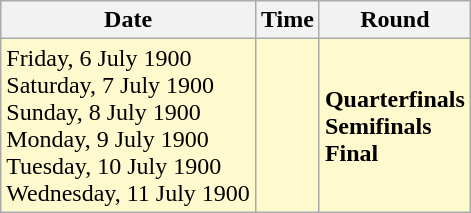<table class="wikitable">
<tr>
<th>Date</th>
<th>Time</th>
<th>Round</th>
</tr>
<tr style=background:lemonchiffon>
<td>Friday, 6 July 1900<br>Saturday, 7 July 1900<br>Sunday, 8 July 1900<br>Monday, 9 July 1900<br>Tuesday, 10 July 1900<br>Wednesday, 11 July 1900</td>
<td></td>
<td><strong>Quarterfinals</strong><br><strong>Semifinals</strong><br><strong>Final</strong></td>
</tr>
</table>
